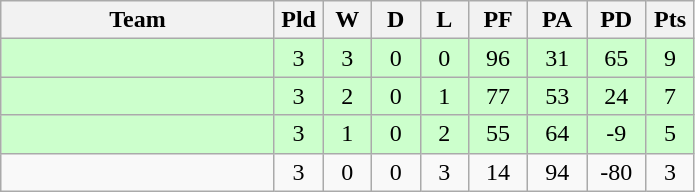<table class="wikitable" style="text-align:center;">
<tr>
<th width=175>Team</th>
<th width=25 abbr="Played">Pld</th>
<th width=25 abbr="Won">W</th>
<th width=25 abbr="Drawn">D</th>
<th width=25 abbr="Lost">L</th>
<th width=32 abbr="Points for">PF</th>
<th width=32 abbr="Points against">PA</th>
<th width=32 abbr="Points difference">PD</th>
<th width=25 abbr="Points">Pts</th>
</tr>
<tr bgcolor=ccffcc>
<td align=left></td>
<td>3</td>
<td>3</td>
<td>0</td>
<td>0</td>
<td>96</td>
<td>31</td>
<td>65</td>
<td>9</td>
</tr>
<tr bgcolor=ccffcc>
<td align=left></td>
<td>3</td>
<td>2</td>
<td>0</td>
<td>1</td>
<td>77</td>
<td>53</td>
<td>24</td>
<td>7</td>
</tr>
<tr bgcolor=ccffcc>
<td align=left></td>
<td>3</td>
<td>1</td>
<td>0</td>
<td>2</td>
<td>55</td>
<td>64</td>
<td>-9</td>
<td>5</td>
</tr>
<tr>
<td align=left></td>
<td>3</td>
<td>0</td>
<td>0</td>
<td>3</td>
<td>14</td>
<td>94</td>
<td>-80</td>
<td>3</td>
</tr>
</table>
